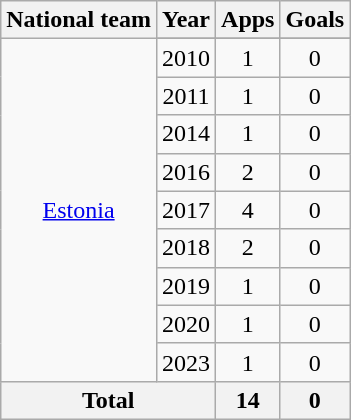<table class=wikitable style="text-align: center;">
<tr>
<th>National team</th>
<th>Year</th>
<th>Apps</th>
<th>Goals</th>
</tr>
<tr>
<td rowspan=10><a href='#'>Estonia</a></td>
</tr>
<tr>
<td>2010</td>
<td>1</td>
<td>0</td>
</tr>
<tr>
<td>2011</td>
<td>1</td>
<td>0</td>
</tr>
<tr>
<td>2014</td>
<td>1</td>
<td>0</td>
</tr>
<tr>
<td>2016</td>
<td>2</td>
<td>0</td>
</tr>
<tr>
<td>2017</td>
<td>4</td>
<td>0</td>
</tr>
<tr>
<td>2018</td>
<td>2</td>
<td>0</td>
</tr>
<tr>
<td>2019</td>
<td>1</td>
<td>0</td>
</tr>
<tr>
<td>2020</td>
<td>1</td>
<td>0</td>
</tr>
<tr>
<td>2023</td>
<td>1</td>
<td>0</td>
</tr>
<tr>
<th colspan=2>Total</th>
<th>14</th>
<th>0</th>
</tr>
</table>
